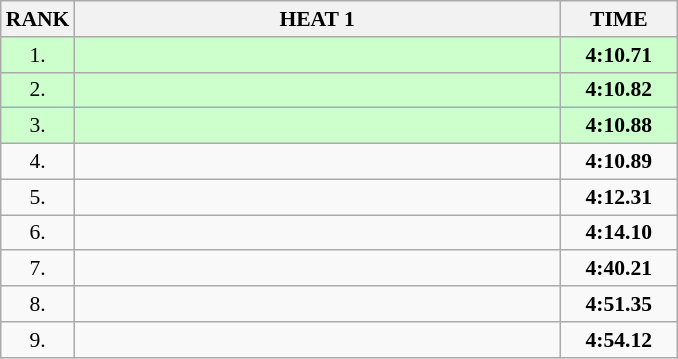<table class="wikitable" style="border-collapse: collapse; font-size: 90%;">
<tr>
<th>RANK</th>
<th style="width: 22em">HEAT 1</th>
<th style="width: 5em">TIME</th>
</tr>
<tr style="background:#ccffcc;">
<td align="center">1.</td>
<td></td>
<td align="center"><strong>4:10.71</strong></td>
</tr>
<tr style="background:#ccffcc;">
<td align="center">2.</td>
<td></td>
<td align="center"><strong>4:10.82</strong></td>
</tr>
<tr style="background:#ccffcc;">
<td align="center">3.</td>
<td></td>
<td align="center"><strong>4:10.88</strong></td>
</tr>
<tr>
<td align="center">4.</td>
<td></td>
<td align="center"><strong>4:10.89</strong></td>
</tr>
<tr>
<td align="center">5.</td>
<td></td>
<td align="center"><strong>4:12.31</strong></td>
</tr>
<tr>
<td align="center">6.</td>
<td></td>
<td align="center"><strong>4:14.10</strong></td>
</tr>
<tr>
<td align="center">7.</td>
<td></td>
<td align="center"><strong>4:40.21</strong></td>
</tr>
<tr>
<td align="center">8.</td>
<td></td>
<td align="center"><strong>4:51.35</strong></td>
</tr>
<tr>
<td align="center">9.</td>
<td></td>
<td align="center"><strong>4:54.12</strong></td>
</tr>
</table>
